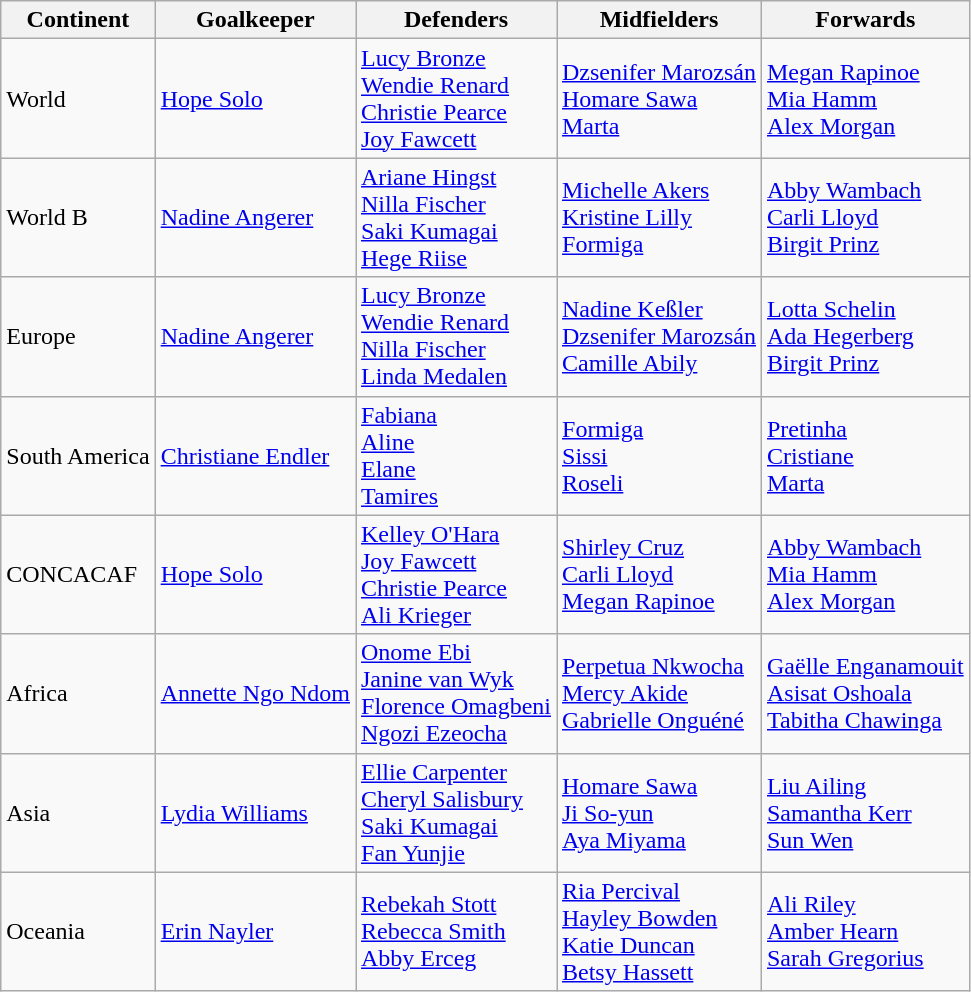<table class="wikitable">
<tr>
<th>Continent</th>
<th>Goalkeeper</th>
<th>Defenders</th>
<th>Midfielders</th>
<th>Forwards</th>
</tr>
<tr>
<td>World</td>
<td> <a href='#'>Hope Solo</a></td>
<td> <a href='#'>Lucy Bronze</a><br> <a href='#'>Wendie Renard</a><br> <a href='#'>Christie Pearce</a><br> <a href='#'>Joy Fawcett</a></td>
<td> <a href='#'>Dzsenifer Marozsán</a><br> <a href='#'>Homare Sawa</a><br> <a href='#'>Marta</a></td>
<td> <a href='#'>Megan Rapinoe</a><br> <a href='#'>Mia Hamm</a><br> <a href='#'>Alex Morgan</a></td>
</tr>
<tr>
<td>World B</td>
<td> <a href='#'>Nadine Angerer</a></td>
<td> <a href='#'>Ariane Hingst</a><br> <a href='#'>Nilla Fischer</a><br> <a href='#'>Saki Kumagai</a><br> <a href='#'>Hege Riise</a></td>
<td> <a href='#'>Michelle Akers</a><br> <a href='#'>Kristine Lilly</a><br> <a href='#'>Formiga</a></td>
<td> <a href='#'>Abby Wambach</a><br> <a href='#'>Carli Lloyd</a><br> <a href='#'>Birgit Prinz</a></td>
</tr>
<tr>
<td>Europe</td>
<td> <a href='#'>Nadine Angerer</a></td>
<td> <a href='#'>Lucy Bronze</a><br> <a href='#'>Wendie Renard</a><br> <a href='#'>Nilla Fischer</a><br> <a href='#'>Linda Medalen</a></td>
<td> <a href='#'>Nadine Keßler</a><br> <a href='#'>Dzsenifer Marozsán</a><br> <a href='#'>Camille Abily</a></td>
<td> <a href='#'>Lotta Schelin</a><br> <a href='#'>Ada Hegerberg</a><br> <a href='#'>Birgit Prinz</a></td>
</tr>
<tr>
<td>South America</td>
<td> <a href='#'>Christiane Endler</a></td>
<td> <a href='#'>Fabiana</a><br> <a href='#'>Aline</a><br> <a href='#'>Elane</a><br> <a href='#'>Tamires</a></td>
<td> <a href='#'>Formiga</a><br> <a href='#'>Sissi</a><br> <a href='#'>Roseli</a></td>
<td> <a href='#'>Pretinha</a><br> <a href='#'>Cristiane</a><br> <a href='#'>Marta</a></td>
</tr>
<tr>
<td>CONCACAF</td>
<td> <a href='#'>Hope Solo</a></td>
<td> <a href='#'>Kelley O'Hara</a><br> <a href='#'>Joy Fawcett</a><br> <a href='#'>Christie Pearce</a><br> <a href='#'>Ali Krieger</a></td>
<td> <a href='#'>Shirley Cruz</a><br> <a href='#'>Carli Lloyd</a><br> <a href='#'>Megan Rapinoe</a></td>
<td> <a href='#'>Abby Wambach</a><br> <a href='#'>Mia Hamm</a><br> <a href='#'>Alex Morgan</a></td>
</tr>
<tr>
<td>Africa</td>
<td> <a href='#'>Annette Ngo Ndom</a></td>
<td> <a href='#'>Onome Ebi</a><br> <a href='#'>Janine van Wyk</a><br> <a href='#'>Florence Omagbeni</a><br> <a href='#'>Ngozi Ezeocha</a></td>
<td> <a href='#'>Perpetua Nkwocha</a><br> <a href='#'>Mercy Akide</a><br> <a href='#'>Gabrielle Onguéné</a></td>
<td> <a href='#'>Gaëlle Enganamouit</a><br> <a href='#'>Asisat Oshoala</a><br> <a href='#'>Tabitha Chawinga</a></td>
</tr>
<tr>
<td>Asia</td>
<td> <a href='#'>Lydia Williams</a></td>
<td> <a href='#'>Ellie Carpenter</a><br> <a href='#'>Cheryl Salisbury</a><br> <a href='#'>Saki Kumagai</a><br> <a href='#'>Fan Yunjie</a></td>
<td> <a href='#'>Homare Sawa</a><br> <a href='#'>Ji So-yun</a><br> <a href='#'>Aya Miyama</a></td>
<td> <a href='#'>Liu Ailing</a><br> <a href='#'>Samantha Kerr</a><br> <a href='#'>Sun Wen</a></td>
</tr>
<tr>
<td>Oceania</td>
<td> <a href='#'>Erin Nayler</a></td>
<td> <a href='#'>Rebekah Stott</a><br> <a href='#'>Rebecca Smith</a><br> <a href='#'>Abby Erceg</a></td>
<td> <a href='#'>Ria Percival</a><br> <a href='#'>Hayley Bowden</a><br> <a href='#'>Katie Duncan</a><br> <a href='#'>Betsy Hassett</a></td>
<td> <a href='#'>Ali Riley</a><br> <a href='#'>Amber Hearn</a><br> <a href='#'>Sarah Gregorius</a></td>
</tr>
</table>
